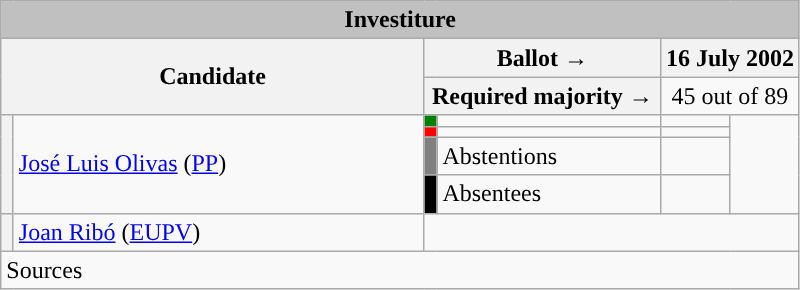<table class="wikitable" style="text-align:center;">
<tr>
<td colspan="6" align="center" bgcolor="#C0C0C0"><strong>Investiture</strong></td>
</tr>
<tr>
<th colspan="2" rowspan="2" width="275px">Candidate</th>
<th colspan="2" width="150px">Ballot →</th>
<th colspan="2">16 July 2002</th>
</tr>
<tr>
<th colspan="2">Required majority →</th>
<td colspan="2">45 out of 89</td>
</tr>
<tr>
<th width="1px" rowspan="4" style="background:"></th>
<td rowspan="4" align="left"><a href='#'>José Luis Olivas</a> (<a href='#'>PP</a>)</td>
<th width="1px" style="background:green;"></th>
<td align="left"></td>
<td></td>
<td rowspan="4"></td>
</tr>
<tr>
<th style="color:inherit;background:red;"></th>
<td align="left"></td>
<td></td>
</tr>
<tr>
<th style="color:inherit;background:gray;"></th>
<td align="left"><span>Abstentions</span></td>
<td></td>
</tr>
<tr>
<th style="color:inherit;background:black;"></th>
<td align="left"><span>Absentees</span></td>
<td></td>
</tr>
<tr>
<th style="color:inherit;background:"></th>
<td align="left"><a href='#'>Joan Ribó</a> (<a href='#'>EUPV</a>)</td>
<td colspan="4"><em></em></td>
</tr>
<tr>
<td align="left" colspan="6">Sources</td>
</tr>
</table>
